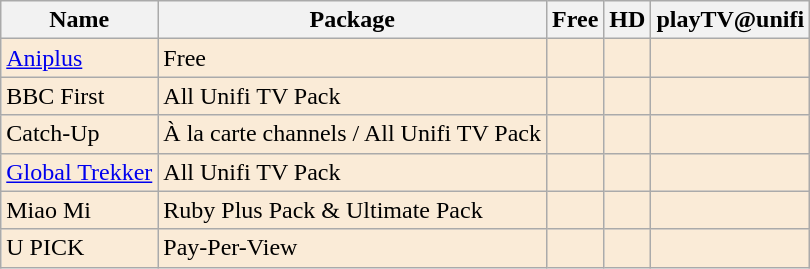<table class="wikitable sortable">
<tr>
<th>Name</th>
<th>Package</th>
<th>Free</th>
<th>HD</th>
<th>playTV@unifi</th>
</tr>
<tr style="background:#faebd7">
<td><a href='#'>Aniplus</a></td>
<td>Free</td>
<td></td>
<td></td>
<td></td>
</tr>
<tr style="background:#faebd7">
<td>BBC First</td>
<td>All Unifi TV Pack</td>
<td></td>
<td></td>
<td></td>
</tr>
<tr style="background:#faebd7">
<td>Catch-Up</td>
<td>À la carte channels / All Unifi TV Pack</td>
<td></td>
<td></td>
<td></td>
</tr>
<tr style="background:#faebd7">
<td><a href='#'>Global Trekker</a></td>
<td>All Unifi TV Pack</td>
<td></td>
<td></td>
<td></td>
</tr>
<tr style="background:#faebd7">
<td>Miao Mi</td>
<td>Ruby Plus Pack & Ultimate Pack</td>
<td></td>
<td></td>
<td></td>
</tr>
<tr style="background:#faebd7">
<td>U PICK</td>
<td>Pay-Per-View</td>
<td></td>
<td></td>
<td></td>
</tr>
</table>
